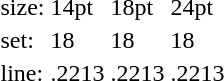<table style="margin-left:40px;">
<tr>
<td>size:</td>
<td>14pt</td>
<td>18pt</td>
<td>24pt</td>
</tr>
<tr>
<td>set:</td>
<td>18</td>
<td>18</td>
<td>18</td>
</tr>
<tr>
<td>line:</td>
<td>.2213</td>
<td>.2213</td>
<td>.2213</td>
</tr>
</table>
